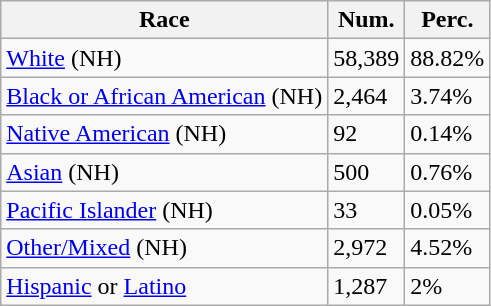<table class="wikitable">
<tr>
<th>Race</th>
<th>Num.</th>
<th>Perc.</th>
</tr>
<tr>
<td><a href='#'>White</a> (NH)</td>
<td>58,389</td>
<td>88.82%</td>
</tr>
<tr>
<td><a href='#'>Black or African American</a> (NH)</td>
<td>2,464</td>
<td>3.74%</td>
</tr>
<tr>
<td><a href='#'>Native American</a> (NH)</td>
<td>92</td>
<td>0.14%</td>
</tr>
<tr>
<td><a href='#'>Asian</a> (NH)</td>
<td>500</td>
<td>0.76%</td>
</tr>
<tr>
<td><a href='#'>Pacific Islander</a> (NH)</td>
<td>33</td>
<td>0.05%</td>
</tr>
<tr>
<td><a href='#'>Other/Mixed</a> (NH)</td>
<td>2,972</td>
<td>4.52%</td>
</tr>
<tr>
<td><a href='#'>Hispanic</a> or <a href='#'>Latino</a></td>
<td>1,287</td>
<td>2%</td>
</tr>
</table>
